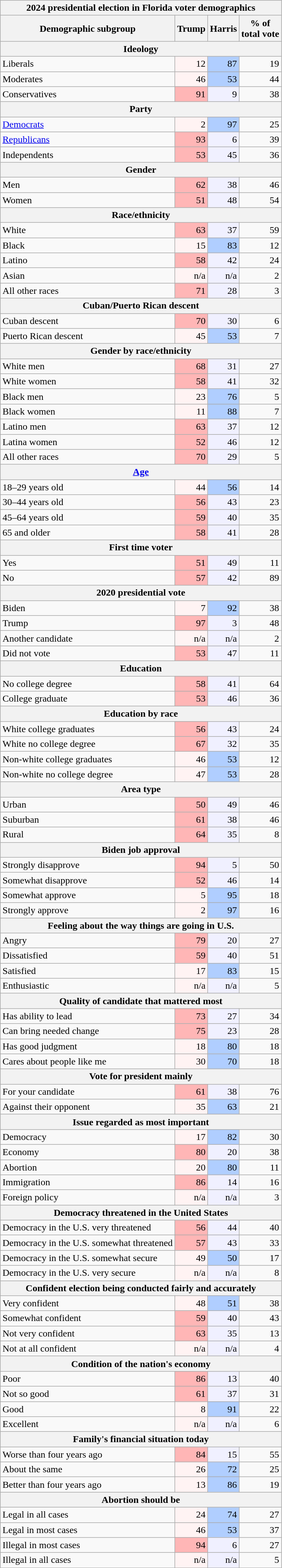<table class="wikitable sortable">
<tr>
<th colspan="4">2024 presidential election in Florida voter demographics</th>
</tr>
<tr>
<th>Demographic subgroup</th>
<th>Trump</th>
<th>Harris</th>
<th>% of<br>total vote</th>
</tr>
<tr>
<th colspan="4">Ideology</th>
</tr>
<tr>
<td>Liberals</td>
<td style="text-align:right; background:#fff3f3;">12</td>
<td style="text-align:right; background:#b0ceff;">87</td>
<td style="text-align:right;">19</td>
</tr>
<tr>
<td>Moderates</td>
<td style="text-align:right; background:#fff3f3;">46</td>
<td style="text-align:right; background:#b0ceff;">53</td>
<td style="text-align:right;">44</td>
</tr>
<tr>
<td>Conservatives</td>
<td style="text-align:right; background:#ffb6b6;">91</td>
<td style="text-align:right; background:#f0f0ff;">9</td>
<td style="text-align:right;">38</td>
</tr>
<tr>
<th colspan="4">Party</th>
</tr>
<tr>
<td><a href='#'>Democrats</a></td>
<td style="text-align:right; background:#fff3f3;">2</td>
<td style="text-align:right; background:#b0ceff;">97</td>
<td style="text-align:right;">25</td>
</tr>
<tr>
<td><a href='#'>Republicans</a></td>
<td style="text-align:right; background:#ffb6b6;">93</td>
<td style="text-align:right; background:#f0f0ff;">6</td>
<td style="text-align:right;">39</td>
</tr>
<tr>
<td>Independents</td>
<td style="text-align:right; background:#ffb6b6;">53</td>
<td style="text-align:right; background:#f0f0ff;">45</td>
<td style="text-align:right;">36</td>
</tr>
<tr>
<th colspan="4">Gender</th>
</tr>
<tr>
<td>Men</td>
<td style="text-align:right; background:#ffb6b6;">62</td>
<td style="text-align:right; background:#f0f0ff;">38</td>
<td style="text-align:right;">46</td>
</tr>
<tr>
<td>Women</td>
<td style="text-align:right; background:#ffb6b6;">51</td>
<td style="text-align:right; background:#f0f0ff;">48</td>
<td style="text-align:right;">54</td>
</tr>
<tr>
<th colspan="4">Race/ethnicity</th>
</tr>
<tr>
<td>White</td>
<td style="text-align:right; background:#ffb6b6;">63</td>
<td style="text-align:right; background:#f0f0ff;">37</td>
<td style="text-align:right;">59</td>
</tr>
<tr>
<td>Black</td>
<td style="text-align:right; background:#fff3f3;">15</td>
<td style="text-align:right; background:#b0ceff;">83</td>
<td style="text-align:right;">12</td>
</tr>
<tr>
<td>Latino</td>
<td style="text-align:right; background:#ffb6b6;">58</td>
<td style="text-align:right; background:#f0f0ff;">42</td>
<td style="text-align:right;">24</td>
</tr>
<tr>
<td>Asian</td>
<td style="text-align:right; background:#fff3f3;">n/a</td>
<td style="text-align:right; background:#f0f0ff;">n/a</td>
<td style="text-align:right;">2</td>
</tr>
<tr>
<td>All other races</td>
<td style="text-align:right; background:#ffb6b6;">71</td>
<td style="text-align:right; background:#f0f0ff;">28</td>
<td style="text-align:right;">3</td>
</tr>
<tr>
<th colspan="4">Cuban/Puerto Rican descent</th>
</tr>
<tr>
<td>Cuban descent</td>
<td style="text-align:right; background:#ffb6b6;">70</td>
<td style="text-align:right; background:#f0f0ff;">30</td>
<td style="text-align:right;">6</td>
</tr>
<tr>
<td>Puerto Rican descent</td>
<td style="text-align:right; background:#fff3f3;">45</td>
<td style="text-align:right; background:#b0ceff;">53</td>
<td style="text-align:right;">7</td>
</tr>
<tr>
<th colspan="4">Gender by race/ethnicity</th>
</tr>
<tr>
<td>White men</td>
<td style="text-align:right; background:#ffb6b6;">68</td>
<td style="text-align:right; background:#f0f0ff;">31</td>
<td style="text-align:right;">27</td>
</tr>
<tr>
<td>White women</td>
<td style="text-align:right; background:#ffb6b6;">58</td>
<td style="text-align:right; background:#f0f0ff;">41</td>
<td style="text-align:right;">32</td>
</tr>
<tr>
<td>Black men</td>
<td style="text-align:right; background:#fff3f3;">23</td>
<td style="text-align:right; background:#b0ceff;">76</td>
<td style="text-align:right;">5</td>
</tr>
<tr>
<td>Black women</td>
<td style="text-align:right; background:#fff3f3;">11</td>
<td style="text-align:right; background:#b0ceff;">88</td>
<td style="text-align:right;">7</td>
</tr>
<tr>
<td>Latino men</td>
<td style="text-align:right; background:#ffb6b6;">63</td>
<td style="text-align:right; background:#f0f0ff;">37</td>
<td style="text-align:right;">12</td>
</tr>
<tr>
<td>Latina women</td>
<td style="text-align:right; background:#ffb6b6;">52</td>
<td style="text-align:right; background:#f0f0ff;">46</td>
<td style="text-align:right;">12</td>
</tr>
<tr>
<td>All other races</td>
<td style="text-align:right; background:#ffb6b6;">70</td>
<td style="text-align:right; background:#f0f0ff;">29</td>
<td style="text-align:right;">5</td>
</tr>
<tr>
<th colspan="4"><a href='#'>Age</a></th>
</tr>
<tr>
<td>18–29 years old</td>
<td style="text-align:right; background:#fff3f3;">44</td>
<td style="text-align:right; background:#b0ceff;">56</td>
<td style="text-align:right;">14</td>
</tr>
<tr>
<td>30–44 years old</td>
<td style="text-align:right; background:#ffb6b6;">56</td>
<td style="text-align:right; background:#f0f0ff;">43</td>
<td style="text-align:right;">23</td>
</tr>
<tr>
<td>45–64 years old</td>
<td style="text-align:right; background:#ffb6b6;">59</td>
<td style="text-align:right; background:#f0f0ff;">40</td>
<td style="text-align:right;">35</td>
</tr>
<tr>
<td>65 and older</td>
<td style="text-align:right; background:#ffb6b6;">58</td>
<td style="text-align:right; background:#f0f0ff;">41</td>
<td style="text-align:right;">28</td>
</tr>
<tr>
<th colspan="4">First time voter</th>
</tr>
<tr>
<td>Yes</td>
<td style="text-align:right; background:#ffb6b6;">51</td>
<td style="text-align:right; background:#f0f0ff;">49</td>
<td style="text-align:right;">11</td>
</tr>
<tr>
<td>No</td>
<td style="text-align:right; background:#ffb6b6;">57</td>
<td style="text-align:right; background:#f0f0ff;">42</td>
<td style="text-align:right;">89</td>
</tr>
<tr>
<th colspan="4">2020 presidential vote</th>
</tr>
<tr>
<td>Biden</td>
<td style="text-align:right; background:#fff3f3;">7</td>
<td style="text-align:right; background:#b0ceff;">92</td>
<td style="text-align:right;">38</td>
</tr>
<tr>
<td>Trump</td>
<td style="text-align:right; background:#ffb6b6;">97</td>
<td style="text-align:right; background:#f0f0ff;">3</td>
<td style="text-align:right;">48</td>
</tr>
<tr>
<td>Another candidate</td>
<td style="text-align:right; background:#fff3f3;">n/a</td>
<td style="text-align:right; background:#f0f0ff;">n/a</td>
<td style="text-align:right;">2</td>
</tr>
<tr>
<td>Did not vote</td>
<td style="text-align:right; background:#ffb6b6;">53</td>
<td style="text-align:right; background:#f0f0ff;">47</td>
<td style="text-align:right;">11</td>
</tr>
<tr>
<th colspan="4">Education</th>
</tr>
<tr>
<td>No college degree</td>
<td style="text-align:right; background:#ffb6b6;">58</td>
<td style="text-align:right; background:#f0f0ff;">41</td>
<td style="text-align:right;">64</td>
</tr>
<tr>
<td>College graduate</td>
<td style="text-align:right; background:#ffb6b6;">53</td>
<td style="text-align:right; background:#f0f0ff;">46</td>
<td style="text-align:right;">36</td>
</tr>
<tr>
<th colspan="4">Education by race</th>
</tr>
<tr>
<td>White college graduates</td>
<td style="text-align:right; background:#ffb6b6;">56</td>
<td style="text-align:right; background:#f0f0ff;">43</td>
<td style="text-align:right;">24</td>
</tr>
<tr>
<td>White no college degree</td>
<td style="text-align:right; background:#ffb6b6;">67</td>
<td style="text-align:right; background:#f0f0ff;">32</td>
<td style="text-align:right;">35</td>
</tr>
<tr>
<td>Non-white college graduates</td>
<td style="text-align:right; background:#fff3f3;">46</td>
<td style="text-align:right; background:#b0ceff;">53</td>
<td style="text-align:right;">12</td>
</tr>
<tr>
<td>Non-white no college degree</td>
<td style="text-align:right; background:#fff3f3;">47</td>
<td style="text-align:right; background:#b0ceff;">53</td>
<td style="text-align:right;">28</td>
</tr>
<tr>
<th colspan="4">Area type</th>
</tr>
<tr>
<td>Urban</td>
<td style="text-align:right; background:#ffb6b6;">50</td>
<td style="text-align:right; background:#f0f0ff;">49</td>
<td style="text-align:right;">46</td>
</tr>
<tr>
<td>Suburban</td>
<td style="text-align:right; background:#ffb6b6;">61</td>
<td style="text-align:right; background:#f0f0ff;">38</td>
<td style="text-align:right;">46</td>
</tr>
<tr>
<td>Rural</td>
<td style="text-align:right; background:#ffb6b6;">64</td>
<td style="text-align:right; background:#f0f0ff;">35</td>
<td style="text-align:right;">8</td>
</tr>
<tr>
<th colspan="4">Biden job approval</th>
</tr>
<tr>
<td>Strongly disapprove</td>
<td style="text-align:right; background:#ffb6b6;">94</td>
<td style="text-align:right; background:#f0f0ff;">5</td>
<td style="text-align:right;">50</td>
</tr>
<tr>
<td>Somewhat disapprove</td>
<td style="text-align:right; background:#ffb6b6;">52</td>
<td style="text-align:right; background:#f0f0ff;">46</td>
<td style="text-align:right;">14</td>
</tr>
<tr>
<td>Somewhat approve</td>
<td style="text-align:right; background:#fff3f3;">5</td>
<td style="text-align:right; background:#b0ceff;">95</td>
<td style="text-align:right;">18</td>
</tr>
<tr>
<td>Strongly approve</td>
<td style="text-align:right; background:#fff3f3;">2</td>
<td style="text-align:right; background:#b0ceff;">97</td>
<td style="text-align:right;">16</td>
</tr>
<tr>
<th colspan="4">Feeling about the way things are going in U.S.</th>
</tr>
<tr>
<td>Angry</td>
<td style="text-align:right; background:#ffb6b6;">79</td>
<td style="text-align:right; background:#f0f0ff;">20</td>
<td style="text-align:right;">27</td>
</tr>
<tr>
<td>Dissatisfied</td>
<td style="text-align:right; background:#ffb6b6;">59</td>
<td style="text-align:right; background:#f0f0ff;">40</td>
<td style="text-align:right;">51</td>
</tr>
<tr>
<td>Satisfied</td>
<td style="text-align:right; background:#fff3f3;">17</td>
<td style="text-align:right; background:#b0ceff;">83</td>
<td style="text-align:right;">15</td>
</tr>
<tr>
<td>Enthusiastic</td>
<td style="text-align:right; background:#fff3f3;">n/a</td>
<td style="text-align:right; background:#f0f0ff;">n/a</td>
<td style="text-align:right;">5</td>
</tr>
<tr>
<th colspan="4">Quality of candidate that mattered most</th>
</tr>
<tr>
<td>Has ability to lead</td>
<td style="text-align:right; background:#ffb6b6;">73</td>
<td style="text-align:right; background:#f0f0ff;">27</td>
<td style="text-align:right;">34</td>
</tr>
<tr>
<td>Can bring needed change</td>
<td style="text-align:right; background:#ffb6b6;">75</td>
<td style="text-align:right; background:#f0f0ff;">23</td>
<td style="text-align:right;">28</td>
</tr>
<tr>
<td>Has good judgment</td>
<td style="text-align:right; background:#fff3f3;">18</td>
<td style="text-align:right; background:#b0ceff;">80</td>
<td style="text-align:right;">18</td>
</tr>
<tr>
<td>Cares about people like me</td>
<td style="text-align:right; background:#fff3f3;">30</td>
<td style="text-align:right; background:#b0ceff;">70</td>
<td style="text-align:right;">18</td>
</tr>
<tr>
<th colspan="4">Vote for president mainly</th>
</tr>
<tr>
<td>For your candidate</td>
<td style="text-align:right; background:#ffb6b6;">61</td>
<td style="text-align:right; background:#f0f0ff;">38</td>
<td style="text-align:right;">76</td>
</tr>
<tr>
<td>Against their opponent</td>
<td style="text-align:right; background:#fff3f3;">35</td>
<td style="text-align:right; background:#b0ceff;">63</td>
<td style="text-align:right;">21</td>
</tr>
<tr>
<th colspan="4">Issue regarded as most important</th>
</tr>
<tr>
<td>Democracy</td>
<td style="text-align:right; background:#fff3f3;">17</td>
<td style="text-align:right; background:#b0ceff;">82</td>
<td style="text-align:right;">30</td>
</tr>
<tr>
<td>Economy</td>
<td style="text-align:right; background:#ffb6b6;">80</td>
<td style="text-align:right; background:#f0f0ff;">20</td>
<td style="text-align:right;">38</td>
</tr>
<tr>
<td>Abortion</td>
<td style="text-align:right; background:#fff3f3;">20</td>
<td style="text-align:right; background:#b0ceff;">80</td>
<td style="text-align:right;">11</td>
</tr>
<tr>
<td>Immigration</td>
<td style="text-align:right; background:#ffb6b6;">86</td>
<td style="text-align:right; background:#f0f0ff;">14</td>
<td style="text-align:right;">16</td>
</tr>
<tr>
<td>Foreign policy</td>
<td style="text-align:right; background:#fff3f3;">n/a</td>
<td style="text-align:right; background:#f0f0ff;">n/a</td>
<td style="text-align:right;">3</td>
</tr>
<tr>
<th colspan="4">Democracy threatened in the United States</th>
</tr>
<tr>
<td>Democracy in the U.S. very threatened</td>
<td style="text-align:right; background:#ffb6b6;">56</td>
<td style="text-align:right; background:#f0f0ff;">44</td>
<td style="text-align:right;">40</td>
</tr>
<tr>
<td>Democracy in the U.S. somewhat threatened</td>
<td style="text-align:right; background:#ffb6b6;">57</td>
<td style="text-align:right; background:#f0f0ff;">43</td>
<td style="text-align:right;">33</td>
</tr>
<tr>
<td>Democracy in the U.S. somewhat secure</td>
<td style="text-align:right; background:#fff3f3;">49</td>
<td style="text-align:right; background:#b0ceff;">50</td>
<td style="text-align:right;">17</td>
</tr>
<tr>
<td>Democracy in the U.S. very secure</td>
<td style="text-align:right; background:#fff3f3;">n/a</td>
<td style="text-align:right; background:#f0f0ff;">n/a</td>
<td style="text-align:right;">8</td>
</tr>
<tr>
<th colspan="4">Confident election being conducted fairly and accurately</th>
</tr>
<tr>
<td>Very confident</td>
<td style="text-align:right; background:#fff3f3;">48</td>
<td style="text-align:right; background:#b0ceff;">51</td>
<td style="text-align:right;">38</td>
</tr>
<tr>
<td>Somewhat confident</td>
<td style="text-align:right; background:#ffb6b6;">59</td>
<td style="text-align:right; background:#f0f0ff;">40</td>
<td style="text-align:right;">43</td>
</tr>
<tr>
<td>Not very confident</td>
<td style="text-align:right; background:#ffb6b6;">63</td>
<td style="text-align:right; background:#f0f0ff;">35</td>
<td style="text-align:right;">13</td>
</tr>
<tr>
<td>Not at all confident</td>
<td style="text-align:right; background:#fff3f3;">n/a</td>
<td style="text-align:right; background:#f0f0ff;">n/a</td>
<td style="text-align:right;">4</td>
</tr>
<tr>
<th colspan="4">Condition of the nation's economy</th>
</tr>
<tr>
<td>Poor</td>
<td style="text-align:right; background:#ffb6b6;">86</td>
<td style="text-align:right; background:#f0f0ff;">13</td>
<td style="text-align:right;">40</td>
</tr>
<tr>
<td>Not so good</td>
<td style="text-align:right; background:#ffb6b6;">61</td>
<td style="text-align:right; background:#f0f0ff;">37</td>
<td style="text-align:right;">31</td>
</tr>
<tr>
<td>Good</td>
<td style="text-align:right; background:#fff3f3;">8</td>
<td style="text-align:right; background:#b0ceff;">91</td>
<td style="text-align:right;">22</td>
</tr>
<tr>
<td>Excellent</td>
<td style="text-align:right; background:#fff3f3;">n/a</td>
<td style="text-align:right; background:#f0f0ff;">n/a</td>
<td style="text-align:right;">6</td>
</tr>
<tr>
<th colspan="4">Family's financial situation today</th>
</tr>
<tr>
<td>Worse than four years ago</td>
<td style="text-align:right; background:#ffb6b6;">84</td>
<td style="text-align:right; background:#f0f0ff;">15</td>
<td style="text-align:right;">55</td>
</tr>
<tr>
<td>About the same</td>
<td style="text-align:right; background:#fff3f3;">26</td>
<td style="text-align:right; background:#b0ceff;">72</td>
<td style="text-align:right;">25</td>
</tr>
<tr>
<td>Better than four years ago</td>
<td style="text-align:right; background:#fff3f3;">13</td>
<td style="text-align:right; background:#b0ceff;">86</td>
<td style="text-align:right;">19</td>
</tr>
<tr>
<th colspan="4">Abortion should be</th>
</tr>
<tr>
<td>Legal in all cases</td>
<td style="text-align:right; background:#fff3f3;">24</td>
<td style="text-align:right; background:#b0ceff;">74</td>
<td style="text-align:right;">27</td>
</tr>
<tr>
<td>Legal in most cases</td>
<td style="text-align:right; background:#fff3f3;">46</td>
<td style="text-align:right; background:#b0ceff;">53</td>
<td style="text-align:right;">37</td>
</tr>
<tr>
<td>Illegal in most cases</td>
<td style="text-align:right; background:#ffb6b6;">94</td>
<td style="text-align:right; background:#f0f0ff;">6</td>
<td style="text-align:right;">27</td>
</tr>
<tr>
<td>Illegal in all cases</td>
<td style="text-align:right; background:#fff3f3;">n/a</td>
<td style="text-align:right; background:#f0f0ff;">n/a</td>
<td style="text-align:right;">5</td>
</tr>
<tr>
</tr>
</table>
